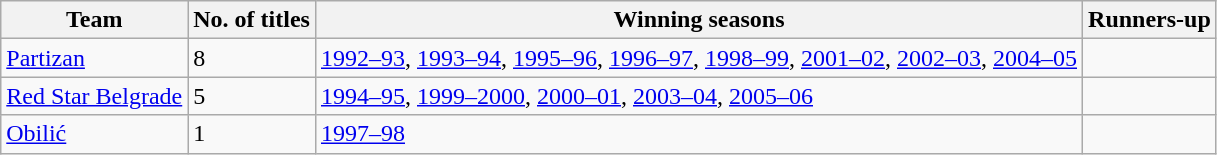<table class="wikitable">
<tr>
<th>Team</th>
<th>No. of titles</th>
<th>Winning seasons</th>
<th>Runners-up</th>
</tr>
<tr>
<td><a href='#'>Partizan</a></td>
<td>8</td>
<td><a href='#'>1992–93</a>, <a href='#'>1993–94</a>, <a href='#'>1995–96</a>, <a href='#'>1996–97</a>, <a href='#'>1998–99</a>, <a href='#'>2001–02</a>, <a href='#'>2002–03</a>, <a href='#'>2004–05</a></td>
<td></td>
</tr>
<tr>
<td><a href='#'>Red Star Belgrade</a></td>
<td>5</td>
<td><a href='#'>1994–95</a>, <a href='#'>1999–2000</a>, <a href='#'>2000–01</a>, <a href='#'>2003–04</a>, <a href='#'>2005–06</a></td>
<td></td>
</tr>
<tr>
<td><a href='#'>Obilić</a></td>
<td>1</td>
<td><a href='#'>1997–98</a></td>
<td></td>
</tr>
</table>
